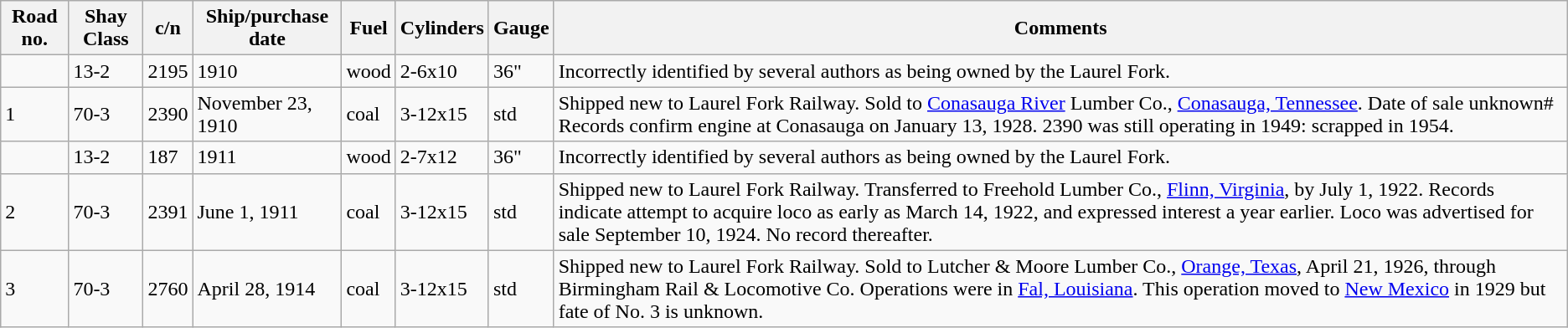<table class="wikitable">
<tr>
<th>Road no.</th>
<th>Shay Class</th>
<th>c/n</th>
<th>Ship/purchase date</th>
<th>Fuel</th>
<th>Cylinders</th>
<th>Gauge</th>
<th>Comments</th>
</tr>
<tr>
<td></td>
<td>13-2</td>
<td>2195</td>
<td>1910</td>
<td>wood</td>
<td>2-6x10</td>
<td>36"</td>
<td>Incorrectly identified by several authors as being owned by the Laurel Fork.</td>
</tr>
<tr>
<td>1</td>
<td>70-3</td>
<td>2390</td>
<td>November 23, 1910</td>
<td>coal</td>
<td>3-12x15</td>
<td>std</td>
<td>Shipped new to Laurel Fork Railway. Sold to <a href='#'>Conasauga River</a> Lumber Co., <a href='#'>Conasauga, Tennessee</a>. Date of sale unknown# Records confirm engine at Conasauga on January 13, 1928. 2390 was still operating in 1949: scrapped in 1954.</td>
</tr>
<tr>
<td></td>
<td>13-2</td>
<td>187</td>
<td>1911</td>
<td>wood</td>
<td>2-7x12</td>
<td>36"</td>
<td>Incorrectly identified by several authors as being owned by the Laurel Fork.</td>
</tr>
<tr>
<td>2</td>
<td>70-3</td>
<td>2391</td>
<td>June 1, 1911</td>
<td>coal</td>
<td>3-12x15</td>
<td>std</td>
<td>Shipped new to Laurel Fork Railway. Transferred to Freehold Lumber Co., <a href='#'>Flinn, Virginia</a>, by July 1, 1922. Records indicate attempt to acquire loco as early as March 14, 1922, and expressed interest a year earlier. Loco was advertised for sale September 10, 1924. No record thereafter.</td>
</tr>
<tr>
<td>3</td>
<td>70-3</td>
<td>2760</td>
<td>April 28, 1914</td>
<td>coal</td>
<td>3-12x15</td>
<td>std</td>
<td>Shipped new to Laurel Fork Railway. Sold to Lutcher & Moore Lumber Co., <a href='#'>Orange, Texas</a>, April 21, 1926, through Birmingham Rail & Locomotive Co. Operations were in <a href='#'>Fal, Louisiana</a>. This operation moved to <a href='#'>New Mexico</a> in 1929 but fate of No. 3 is unknown.</td>
</tr>
</table>
